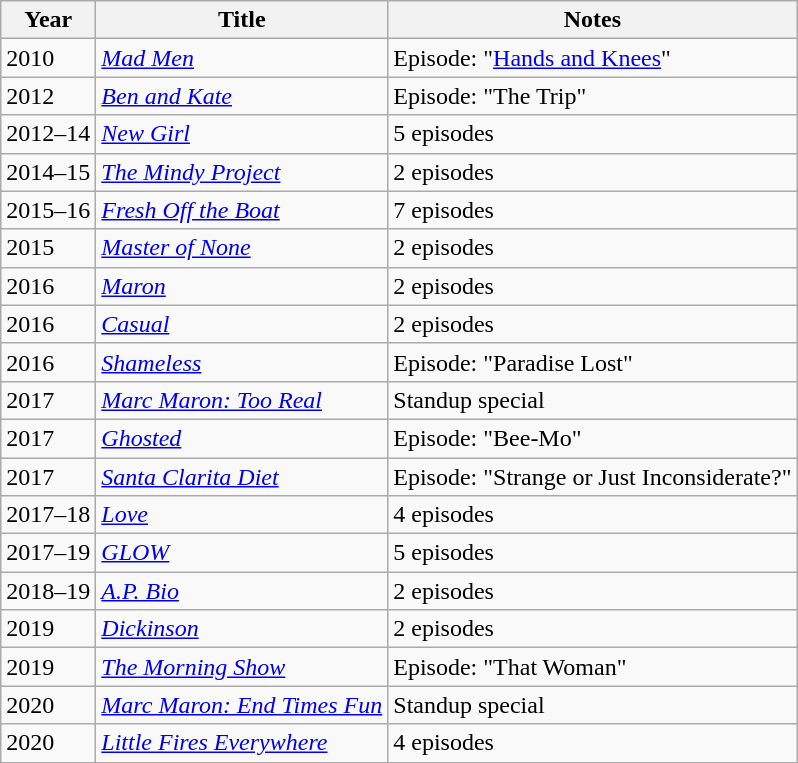<table class="wikitable">
<tr>
<th scope="col">Year</th>
<th scope="col">Title</th>
<th scope="col">Notes</th>
</tr>
<tr>
<td>2010</td>
<td><em><a href='#'>Mad Men</a></em></td>
<td>Episode: "<a href='#'>Hands and Knees</a>"</td>
</tr>
<tr>
<td>2012</td>
<td><em><a href='#'>Ben and Kate</a></em></td>
<td>Episode: "The Trip"</td>
</tr>
<tr>
<td>2012–14</td>
<td><em><a href='#'>New Girl</a></em></td>
<td>5 episodes</td>
</tr>
<tr>
<td>2014–15</td>
<td><em><a href='#'>The Mindy Project</a></em></td>
<td>2 episodes</td>
</tr>
<tr>
<td>2015–16</td>
<td><em><a href='#'>Fresh Off the Boat</a></em></td>
<td>7 episodes</td>
</tr>
<tr>
<td>2015</td>
<td><em><a href='#'>Master of None</a></em></td>
<td>2 episodes</td>
</tr>
<tr>
<td>2016</td>
<td><em><a href='#'>Maron</a></em></td>
<td>2 episodes</td>
</tr>
<tr>
<td>2016</td>
<td><em><a href='#'>Casual</a></em></td>
<td>2 episodes</td>
</tr>
<tr>
<td>2016</td>
<td><em><a href='#'>Shameless</a></em></td>
<td>Episode: "Paradise Lost"</td>
</tr>
<tr>
<td>2017</td>
<td><em><a href='#'>Marc Maron: Too Real</a></em></td>
<td>Standup special</td>
</tr>
<tr>
<td>2017</td>
<td><em><a href='#'>Ghosted</a></em></td>
<td>Episode: "Bee-Mo"</td>
</tr>
<tr>
<td>2017</td>
<td><em><a href='#'>Santa Clarita Diet</a></em></td>
<td>Episode: "Strange or Just Inconsiderate?"</td>
</tr>
<tr>
<td>2017–18</td>
<td><em><a href='#'>Love</a></em></td>
<td>4 episodes</td>
</tr>
<tr>
<td>2017–19</td>
<td><em><a href='#'>GLOW</a></em></td>
<td>5 episodes</td>
</tr>
<tr>
<td>2018–19</td>
<td><em><a href='#'>A.P. Bio</a></em></td>
<td>2 episodes</td>
</tr>
<tr>
<td>2019</td>
<td><em><a href='#'>Dickinson</a></em></td>
<td>2 episodes</td>
</tr>
<tr>
<td>2019</td>
<td><em><a href='#'>The Morning Show</a></em></td>
<td>Episode: "That Woman"</td>
</tr>
<tr>
<td>2020</td>
<td><em><a href='#'>Marc Maron: End Times Fun</a></em></td>
<td>Standup special</td>
</tr>
<tr>
<td>2020</td>
<td><em><a href='#'>Little Fires Everywhere</a></em></td>
<td>4 episodes</td>
</tr>
</table>
